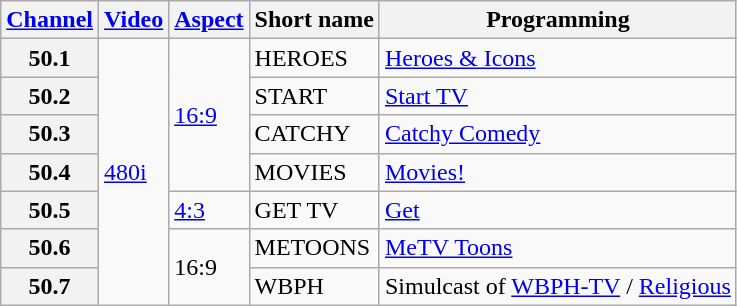<table class="wikitable">
<tr>
<th scope = "col"><a href='#'>Channel</a></th>
<th scope = "col"><a href='#'>Video</a></th>
<th scope = "col"><a href='#'>Aspect</a></th>
<th scope = "col">Short name</th>
<th scope = "col">Programming</th>
</tr>
<tr>
<th scope = "row">50.1</th>
<td rowspan="7"><a href='#'>480i</a></td>
<td rowspan="4"><a href='#'>16:9</a></td>
<td>HEROES</td>
<td><a href='#'>Heroes & Icons</a></td>
</tr>
<tr>
<th scope = "row">50.2</th>
<td>START</td>
<td><a href='#'>Start TV</a></td>
</tr>
<tr>
<th scope = "row">50.3</th>
<td>CATCHY</td>
<td><a href='#'>Catchy Comedy</a></td>
</tr>
<tr>
<th scope = "row">50.4</th>
<td>MOVIES</td>
<td><a href='#'>Movies!</a></td>
</tr>
<tr>
<th scope = "row">50.5</th>
<td><a href='#'>4:3</a></td>
<td>GET TV</td>
<td><a href='#'>Get</a></td>
</tr>
<tr>
<th scope = "row">50.6</th>
<td rowspan=2>16:9</td>
<td>METOONS</td>
<td><a href='#'>MeTV Toons</a></td>
</tr>
<tr>
<th scope = "row">50.7</th>
<td>WBPH</td>
<td>Simulcast of <a href='#'>WBPH-TV</a> / <a href='#'>Religious</a></td>
</tr>
</table>
